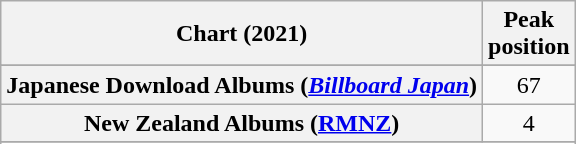<table class="wikitable sortable plainrowheaders" style="text-align:center;">
<tr>
<th scope="col">Chart (2021)</th>
<th scope="col">Peak<br>position</th>
</tr>
<tr>
</tr>
<tr>
</tr>
<tr>
</tr>
<tr>
</tr>
<tr>
</tr>
<tr>
</tr>
<tr>
</tr>
<tr>
</tr>
<tr>
</tr>
<tr>
</tr>
<tr>
<th scope="row">Japanese Download Albums (<em><a href='#'>Billboard Japan</a></em>)</th>
<td>67</td>
</tr>
<tr>
<th scope="row">New Zealand Albums (<a href='#'>RMNZ</a>)</th>
<td>4</td>
</tr>
<tr>
</tr>
<tr>
</tr>
<tr>
</tr>
<tr>
</tr>
<tr>
</tr>
<tr>
</tr>
<tr>
</tr>
<tr>
</tr>
</table>
